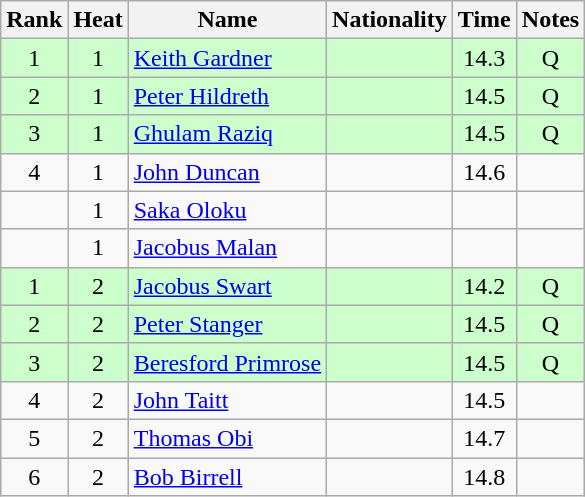<table class="wikitable sortable" style="text-align:center">
<tr>
<th>Rank</th>
<th>Heat</th>
<th>Name</th>
<th>Nationality</th>
<th>Time</th>
<th>Notes</th>
</tr>
<tr bgcolor=ccffcc>
<td>1</td>
<td>1</td>
<td align=left><a href='#'>Keith Gardner</a></td>
<td align=left></td>
<td>14.3</td>
<td>Q</td>
</tr>
<tr bgcolor=ccffcc>
<td>2</td>
<td>1</td>
<td align=left><a href='#'>Peter Hildreth</a></td>
<td align=left></td>
<td>14.5</td>
<td>Q</td>
</tr>
<tr bgcolor=ccffcc>
<td>3</td>
<td>1</td>
<td align=left><a href='#'>Ghulam Raziq</a></td>
<td align=left></td>
<td>14.5</td>
<td>Q</td>
</tr>
<tr>
<td>4</td>
<td>1</td>
<td align=left><a href='#'>John Duncan</a></td>
<td align=left></td>
<td>14.6</td>
<td></td>
</tr>
<tr>
<td></td>
<td>1</td>
<td align=left><a href='#'>Saka Oloku</a></td>
<td align=left></td>
<td></td>
<td></td>
</tr>
<tr>
<td></td>
<td>1</td>
<td align=left><a href='#'>Jacobus Malan</a></td>
<td align=left></td>
<td></td>
<td></td>
</tr>
<tr bgcolor=ccffcc>
<td>1</td>
<td>2</td>
<td align=left><a href='#'>Jacobus Swart</a></td>
<td align=left></td>
<td>14.2</td>
<td>Q</td>
</tr>
<tr bgcolor=ccffcc>
<td>2</td>
<td>2</td>
<td align=left><a href='#'>Peter Stanger</a></td>
<td align=left></td>
<td>14.5</td>
<td>Q</td>
</tr>
<tr bgcolor=ccffcc>
<td>3</td>
<td>2</td>
<td align=left><a href='#'>Beresford Primrose</a></td>
<td align=left></td>
<td>14.5</td>
<td>Q</td>
</tr>
<tr>
<td>4</td>
<td>2</td>
<td align=left><a href='#'>John Taitt</a></td>
<td align=left></td>
<td>14.5</td>
<td></td>
</tr>
<tr>
<td>5</td>
<td>2</td>
<td align=left><a href='#'>Thomas Obi</a></td>
<td align=left></td>
<td>14.7</td>
<td></td>
</tr>
<tr>
<td>6</td>
<td>2</td>
<td align=left><a href='#'>Bob Birrell</a></td>
<td align=left></td>
<td>14.8</td>
<td></td>
</tr>
</table>
